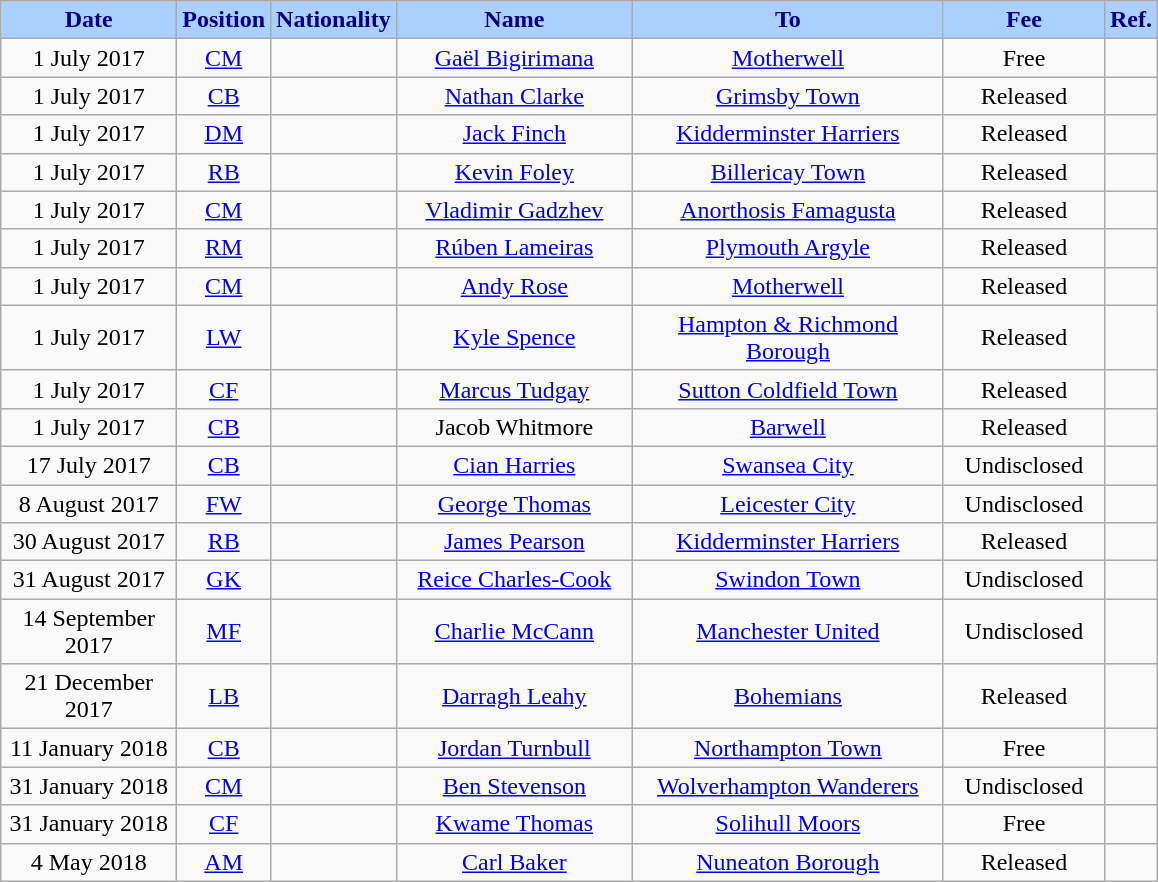<table class="wikitable" style="text-align:center">
<tr>
<th style="background:#AAD0FF;color:#000080;width:110px">Date</th>
<th style="background:#AAD0FF;color:#000080;width:50px">Position</th>
<th style="background:#AAD0FF;color:#000080;width:50px">Nationality</th>
<th style="background:#AAD0FF;color:#000080;width:150px">Name</th>
<th style="background:#AAD0FF;color:#000080;width:200px">To</th>
<th style="background:#AAD0FF;color:#000080;width:100px">Fee</th>
<th style="background:#AAD0FF;color:#000080;width:25px">Ref.</th>
</tr>
<tr>
<td>1 July 2017</td>
<td><a href='#'>CM</a></td>
<td></td>
<td><a href='#'>Gaël Bigirimana</a></td>
<td> <a href='#'>Motherwell</a></td>
<td>Free</td>
<td></td>
</tr>
<tr>
<td>1 July 2017</td>
<td><a href='#'>CB</a></td>
<td></td>
<td><a href='#'>Nathan Clarke</a></td>
<td> <a href='#'>Grimsby Town</a> </td>
<td>Released</td>
<td></td>
</tr>
<tr>
<td>1 July 2017</td>
<td><a href='#'>DM</a></td>
<td></td>
<td><a href='#'>Jack Finch</a></td>
<td> <a href='#'>Kidderminster Harriers</a> </td>
<td>Released</td>
<td></td>
</tr>
<tr>
<td>1 July 2017</td>
<td><a href='#'>RB</a></td>
<td></td>
<td><a href='#'>Kevin Foley</a></td>
<td> <a href='#'>Billericay Town</a> </td>
<td>Released</td>
<td></td>
</tr>
<tr>
<td>1 July 2017</td>
<td><a href='#'>CM</a></td>
<td></td>
<td><a href='#'>Vladimir Gadzhev</a></td>
<td> <a href='#'>Anorthosis Famagusta</a> </td>
<td>Released</td>
<td></td>
</tr>
<tr>
<td>1 July 2017</td>
<td><a href='#'>RM</a></td>
<td></td>
<td><a href='#'>Rúben Lameiras</a></td>
<td> <a href='#'>Plymouth Argyle</a> </td>
<td>Released</td>
<td></td>
</tr>
<tr>
<td>1 July 2017</td>
<td><a href='#'>CM</a></td>
<td></td>
<td><a href='#'>Andy Rose</a></td>
<td> <a href='#'>Motherwell</a> </td>
<td>Released</td>
<td></td>
</tr>
<tr>
<td>1 July 2017</td>
<td><a href='#'>LW</a></td>
<td></td>
<td><a href='#'>Kyle Spence</a></td>
<td> <a href='#'>Hampton & Richmond Borough</a> </td>
<td>Released</td>
<td></td>
</tr>
<tr>
<td>1 July 2017</td>
<td><a href='#'>CF</a></td>
<td></td>
<td><a href='#'>Marcus Tudgay</a></td>
<td> <a href='#'>Sutton Coldfield Town</a> </td>
<td>Released</td>
<td></td>
</tr>
<tr>
<td>1 July 2017</td>
<td><a href='#'>CB</a></td>
<td></td>
<td>Jacob Whitmore</td>
<td> <a href='#'>Barwell</a> </td>
<td>Released</td>
<td></td>
</tr>
<tr>
<td>17 July 2017</td>
<td><a href='#'>CB</a></td>
<td></td>
<td><a href='#'>Cian Harries</a></td>
<td> <a href='#'>Swansea City</a></td>
<td>Undisclosed</td>
<td></td>
</tr>
<tr>
<td>8 August 2017</td>
<td><a href='#'>FW</a></td>
<td></td>
<td><a href='#'>George Thomas</a></td>
<td> <a href='#'>Leicester City</a></td>
<td>Undisclosed</td>
<td></td>
</tr>
<tr>
<td>30 August 2017</td>
<td><a href='#'>RB</a></td>
<td></td>
<td><a href='#'>James Pearson</a></td>
<td> <a href='#'>Kidderminster Harriers</a> </td>
<td>Released</td>
<td></td>
</tr>
<tr>
<td>31 August 2017</td>
<td><a href='#'>GK</a></td>
<td></td>
<td><a href='#'>Reice Charles-Cook</a></td>
<td> <a href='#'>Swindon Town</a></td>
<td>Undisclosed</td>
<td></td>
</tr>
<tr>
<td>14 September 2017</td>
<td><a href='#'>MF</a></td>
<td></td>
<td><a href='#'>Charlie McCann</a></td>
<td> <a href='#'>Manchester United</a></td>
<td>Undisclosed</td>
<td></td>
</tr>
<tr>
<td>21 December 2017</td>
<td><a href='#'>LB</a></td>
<td></td>
<td><a href='#'>Darragh Leahy</a></td>
<td> <a href='#'>Bohemians</a> </td>
<td>Released</td>
<td></td>
</tr>
<tr>
<td>11 January 2018</td>
<td><a href='#'>CB</a></td>
<td></td>
<td><a href='#'>Jordan Turnbull</a></td>
<td> <a href='#'>Northampton Town</a></td>
<td>Free</td>
<td></td>
</tr>
<tr>
<td>31 January 2018</td>
<td><a href='#'>CM</a></td>
<td></td>
<td><a href='#'>Ben Stevenson</a></td>
<td> <a href='#'>Wolverhampton Wanderers</a></td>
<td>Undisclosed</td>
<td></td>
</tr>
<tr>
<td>31 January 2018</td>
<td><a href='#'>CF</a></td>
<td></td>
<td><a href='#'>Kwame Thomas</a></td>
<td> <a href='#'>Solihull Moors</a></td>
<td>Free</td>
<td></td>
</tr>
<tr>
<td>4 May 2018</td>
<td><a href='#'>AM</a></td>
<td></td>
<td><a href='#'>Carl Baker</a></td>
<td> <a href='#'>Nuneaton Borough</a></td>
<td>Released</td>
<td></td>
</tr>
</table>
